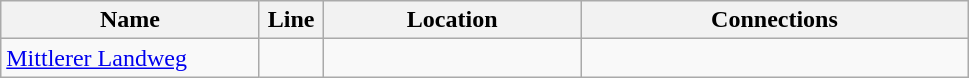<table class="wikitable">
<tr>
<th width="165px">Name</th>
<th width="35px">Line</th>
<th width="165px">Location</th>
<th width="250px">Connections</th>
</tr>
<tr>
<td><a href='#'>Mittlerer Landweg</a></td>
<td></td>
<td></td>
<td></td>
</tr>
</table>
